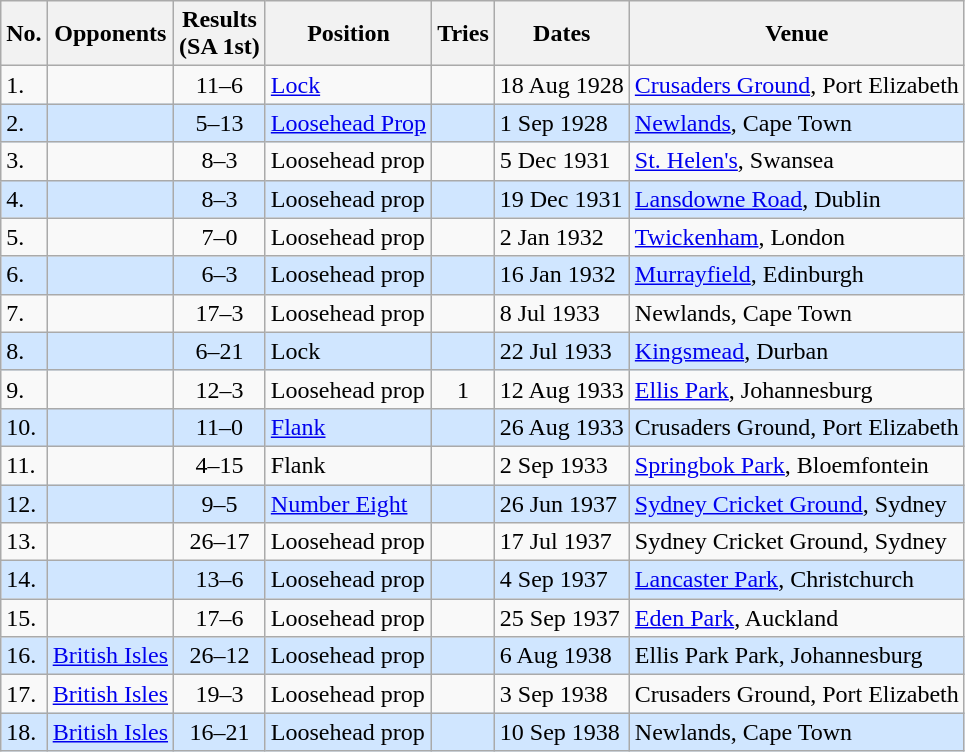<table class="wikitable sortable">
<tr>
<th>No.</th>
<th>Opponents</th>
<th>Results<br>(SA 1st)</th>
<th>Position</th>
<th>Tries</th>
<th>Dates</th>
<th>Venue</th>
</tr>
<tr>
<td>1.</td>
<td></td>
<td align="center">11–6</td>
<td><a href='#'>Lock</a></td>
<td></td>
<td>18 Aug 1928</td>
<td><a href='#'>Crusaders Ground</a>, Port Elizabeth</td>
</tr>
<tr style="background: #D0E6FF;">
<td>2.</td>
<td></td>
<td align="center">5–13</td>
<td><a href='#'>Loosehead Prop</a></td>
<td></td>
<td>1 Sep 1928</td>
<td><a href='#'>Newlands</a>, Cape Town</td>
</tr>
<tr>
<td>3.</td>
<td></td>
<td align="center">8–3</td>
<td>Loosehead prop</td>
<td></td>
<td>5 Dec 1931</td>
<td><a href='#'>St. Helen's</a>, Swansea</td>
</tr>
<tr style="background: #D0E6FF;">
<td>4.</td>
<td></td>
<td align="center">8–3</td>
<td>Loosehead prop</td>
<td></td>
<td>19 Dec 1931</td>
<td><a href='#'>Lansdowne Road</a>, Dublin</td>
</tr>
<tr>
<td>5.</td>
<td></td>
<td align="center">7–0</td>
<td>Loosehead prop</td>
<td></td>
<td>2 Jan 1932</td>
<td><a href='#'>Twickenham</a>, London</td>
</tr>
<tr style="background: #D0E6FF;">
<td>6.</td>
<td></td>
<td align="center">6–3</td>
<td>Loosehead prop</td>
<td></td>
<td>16 Jan 1932</td>
<td><a href='#'>Murrayfield</a>, Edinburgh</td>
</tr>
<tr>
<td>7.</td>
<td></td>
<td align="center">17–3</td>
<td>Loosehead prop</td>
<td></td>
<td>8 Jul 1933</td>
<td>Newlands, Cape Town</td>
</tr>
<tr style="background: #D0E6FF;">
<td>8.</td>
<td></td>
<td align="center">6–21</td>
<td>Lock</td>
<td></td>
<td>22 Jul 1933</td>
<td><a href='#'>Kingsmead</a>, Durban</td>
</tr>
<tr>
<td>9.</td>
<td></td>
<td align="center">12–3</td>
<td>Loosehead prop</td>
<td align="center">1</td>
<td>12 Aug 1933</td>
<td><a href='#'>Ellis Park</a>, Johannesburg</td>
</tr>
<tr style="background: #D0E6FF;">
<td>10.</td>
<td></td>
<td align="center">11–0</td>
<td><a href='#'>Flank</a></td>
<td></td>
<td>26 Aug 1933</td>
<td>Crusaders Ground, Port Elizabeth</td>
</tr>
<tr>
<td>11.</td>
<td></td>
<td align="center">4–15</td>
<td>Flank</td>
<td></td>
<td>2 Sep 1933</td>
<td><a href='#'>Springbok Park</a>, Bloemfontein</td>
</tr>
<tr style="background: #D0E6FF;">
<td>12.</td>
<td></td>
<td align="center">9–5</td>
<td><a href='#'>Number Eight</a></td>
<td></td>
<td>26 Jun 1937</td>
<td><a href='#'>Sydney Cricket Ground</a>, Sydney</td>
</tr>
<tr>
<td>13.</td>
<td></td>
<td align="center">26–17</td>
<td>Loosehead prop</td>
<td></td>
<td>17 Jul 1937</td>
<td>Sydney Cricket Ground, Sydney</td>
</tr>
<tr style="background: #D0E6FF;">
<td>14.</td>
<td></td>
<td align="center">13–6</td>
<td>Loosehead prop</td>
<td></td>
<td>4 Sep 1937</td>
<td><a href='#'>Lancaster Park</a>, Christchurch</td>
</tr>
<tr>
<td>15.</td>
<td></td>
<td align="center">17–6</td>
<td>Loosehead prop</td>
<td></td>
<td>25 Sep 1937</td>
<td><a href='#'>Eden Park</a>, Auckland</td>
</tr>
<tr style="background: #D0E6FF;">
<td>16.</td>
<td> <a href='#'>British Isles</a></td>
<td align="center">26–12</td>
<td>Loosehead prop</td>
<td></td>
<td>6 Aug 1938</td>
<td>Ellis Park Park, Johannesburg</td>
</tr>
<tr>
<td>17.</td>
<td> <a href='#'>British Isles</a></td>
<td align="center">19–3</td>
<td>Loosehead prop</td>
<td></td>
<td>3 Sep 1938</td>
<td>Crusaders Ground, Port Elizabeth</td>
</tr>
<tr style="background: #D0E6FF;">
<td>18.</td>
<td> <a href='#'>British Isles</a></td>
<td align="center">16–21</td>
<td>Loosehead prop</td>
<td></td>
<td>10 Sep 1938</td>
<td>Newlands, Cape Town</td>
</tr>
</table>
